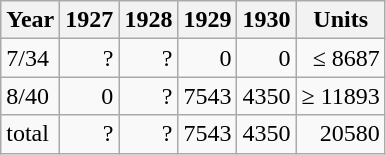<table class="wikitable">
<tr>
<th>Year</th>
<th>1927</th>
<th>1928</th>
<th>1929</th>
<th>1930</th>
<th>Units</th>
</tr>
<tr>
<td>7/34</td>
<td align="right">?</td>
<td align="right">?</td>
<td align="right">0</td>
<td align="right">0</td>
<td align="right">≤ 8687</td>
</tr>
<tr>
<td>8/40</td>
<td align="right">0</td>
<td align="right">?</td>
<td align="right">7543</td>
<td align="right">4350</td>
<td align="right">≥ 11893</td>
</tr>
<tr>
<td>total</td>
<td align="right">?</td>
<td align="right">?</td>
<td align="right">7543</td>
<td align="right">4350</td>
<td align="right">20580</td>
</tr>
</table>
